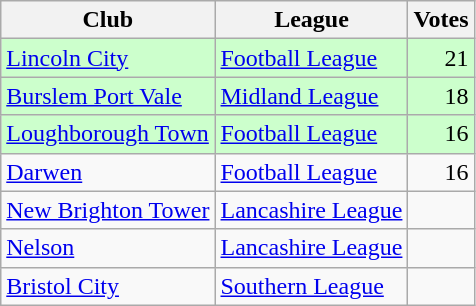<table class=wikitable style=text-align:left>
<tr>
<th>Club</th>
<th>League</th>
<th>Votes</th>
</tr>
<tr bgcolor=ccffcc>
<td><a href='#'>Lincoln City</a></td>
<td><a href='#'>Football League</a></td>
<td align=right>21</td>
</tr>
<tr bgcolor=ccffcc>
<td><a href='#'>Burslem Port Vale</a></td>
<td><a href='#'>Midland League</a></td>
<td align=right>18</td>
</tr>
<tr bgcolor=ccffcc>
<td><a href='#'>Loughborough Town</a></td>
<td><a href='#'>Football League</a></td>
<td align=right>16</td>
</tr>
<tr>
<td><a href='#'>Darwen</a></td>
<td><a href='#'>Football League</a></td>
<td align=right>16</td>
</tr>
<tr>
<td><a href='#'>New Brighton Tower</a></td>
<td><a href='#'>Lancashire League</a></td>
<td align=right></td>
</tr>
<tr>
<td><a href='#'>Nelson</a></td>
<td><a href='#'>Lancashire League</a></td>
<td align=right></td>
</tr>
<tr>
<td><a href='#'>Bristol City</a></td>
<td><a href='#'>Southern League</a></td>
<td align=right></td>
</tr>
</table>
